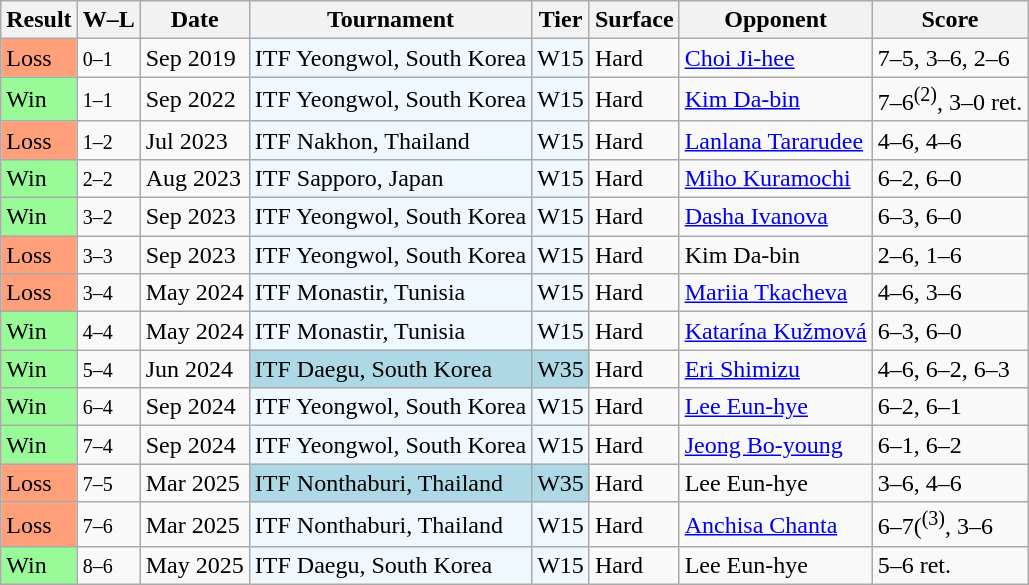<table class="sortable wikitable">
<tr>
<th>Result</th>
<th class="unsortable">W–L</th>
<th>Date</th>
<th>Tournament</th>
<th>Tier</th>
<th>Surface</th>
<th>Opponent</th>
<th class=unsortable>Score</th>
</tr>
<tr>
<td style="background:#ffa07a;">Loss</td>
<td><small>0–1</small></td>
<td>Sep 2019</td>
<td style="background:#f0f8ff;">ITF Yeongwol, South Korea</td>
<td style="background:#f0f8ff;">W15</td>
<td>Hard</td>
<td> <a href='#'>Choi Ji-hee</a></td>
<td>7–5, 3–6, 2–6</td>
</tr>
<tr>
<td style="background:#98FB98;">Win</td>
<td><small>1–1</small></td>
<td>Sep 2022</td>
<td style="background:#f0f8ff;">ITF Yeongwol, South Korea</td>
<td style="background:#f0f8ff;">W15</td>
<td>Hard</td>
<td> <a href='#'>Kim Da-bin</a></td>
<td>7–6<sup>(2)</sup>, 3–0 ret.</td>
</tr>
<tr>
<td style="background:#ffa07a;">Loss</td>
<td><small>1–2</small></td>
<td>Jul 2023</td>
<td style="background:#f0f8ff;">ITF Nakhon, Thailand</td>
<td style="background:#f0f8ff;">W15</td>
<td>Hard</td>
<td> <a href='#'>Lanlana Tararudee</a></td>
<td>4–6, 4–6</td>
</tr>
<tr>
<td style="background:#98FB98;">Win</td>
<td><small>2–2</small></td>
<td>Aug 2023</td>
<td style="background:#f0f8ff;">ITF Sapporo, Japan</td>
<td style="background:#f0f8ff;">W15</td>
<td>Hard</td>
<td> <a href='#'>Miho Kuramochi</a></td>
<td>6–2, 6–0</td>
</tr>
<tr>
<td style="background:#98FB98;">Win</td>
<td><small>3–2</small></td>
<td>Sep 2023</td>
<td style="background:#f0f8ff;">ITF Yeongwol, South Korea</td>
<td style="background:#f0f8ff;">W15</td>
<td>Hard</td>
<td> <a href='#'>Dasha Ivanova</a></td>
<td>6–3, 6–0</td>
</tr>
<tr>
<td style="background:#ffa07a;">Loss</td>
<td><small>3–3</small></td>
<td>Sep 2023</td>
<td style="background:#f0f8ff;">ITF Yeongwol, South Korea</td>
<td style="background:#f0f8ff;">W15</td>
<td>Hard</td>
<td> Kim Da-bin</td>
<td>2–6, 1–6</td>
</tr>
<tr>
<td style="background:#ffa07a;">Loss</td>
<td><small>3–4</small></td>
<td>May 2024</td>
<td style="background:#f0f8ff;">ITF Monastir, Tunisia</td>
<td style="background:#f0f8ff;">W15</td>
<td>Hard</td>
<td> <a href='#'>Mariia Tkacheva</a></td>
<td>4–6, 3–6</td>
</tr>
<tr>
<td style="background:#98FB98;">Win</td>
<td><small>4–4</small></td>
<td>May 2024</td>
<td style="background:#f0f8ff;">ITF Monastir, Tunisia</td>
<td style="background:#f0f8ff;">W15</td>
<td>Hard</td>
<td> <a href='#'>Katarína Kužmová</a></td>
<td>6–3, 6–0</td>
</tr>
<tr>
<td style="background:#98FB98;">Win</td>
<td><small>5–4</small></td>
<td>Jun 2024</td>
<td style="background:lightblue;">ITF Daegu, South Korea</td>
<td style="background:lightblue;">W35</td>
<td>Hard</td>
<td> <a href='#'>Eri Shimizu</a></td>
<td>4–6, 6–2, 6–3</td>
</tr>
<tr>
<td style="background:#98FB98;">Win</td>
<td><small>6–4</small></td>
<td>Sep 2024</td>
<td style="background:#f0f8ff;">ITF Yeongwol, South Korea</td>
<td style="background:#f0f8ff;">W15</td>
<td>Hard</td>
<td> <a href='#'>Lee Eun-hye</a></td>
<td>6–2, 6–1</td>
</tr>
<tr>
<td style="background:#98FB98;">Win</td>
<td><small>7–4</small></td>
<td>Sep 2024</td>
<td style="background:#f0f8ff;">ITF Yeongwol, South Korea</td>
<td style="background:#f0f8ff;">W15</td>
<td>Hard</td>
<td> <a href='#'>Jeong Bo-young</a></td>
<td>6–1, 6–2</td>
</tr>
<tr>
<td style="background:#ffa07a;">Loss</td>
<td><small>7–5</small></td>
<td>Mar 2025</td>
<td style="background:lightblue;">ITF Nonthaburi, Thailand</td>
<td style="background:lightblue;">W35</td>
<td>Hard</td>
<td> Lee Eun-hye</td>
<td>3–6, 4–6</td>
</tr>
<tr>
<td style="background:#ffa07a;">Loss</td>
<td><small>7–6</small></td>
<td>Mar 2025</td>
<td style="background:#f0f8ff;">ITF Nonthaburi, Thailand</td>
<td style="background:#f0f8ff;">W15</td>
<td>Hard</td>
<td> <a href='#'>Anchisa Chanta</a></td>
<td>6–7(<sup>(3)</sup>, 3–6</td>
</tr>
<tr>
<td style="background:#98FB98;">Win</td>
<td><small>8–6</small></td>
<td>May 2025</td>
<td style="background:#f0f8ff;">ITF Daegu, South Korea</td>
<td style="background:#f0f8ff;">W15</td>
<td>Hard</td>
<td> Lee Eun-hye</td>
<td>5–6 ret.</td>
</tr>
</table>
